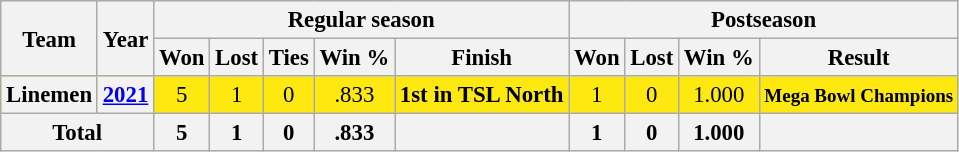<table class="wikitable" style="font-size: 95%; text-align:center;">
<tr>
<th rowspan="2">Team</th>
<th rowspan="2">Year</th>
<th colspan="5">Regular season</th>
<th colspan="4">Postseason</th>
</tr>
<tr>
<th>Won</th>
<th>Lost</th>
<th>Ties</th>
<th>Win %</th>
<th>Finish</th>
<th>Won</th>
<th>Lost</th>
<th>Win %</th>
<th>Result</th>
</tr>
<tr ! style="background:#FDE910;">
<th>Linemen</th>
<th><a href='#'>2021</a></th>
<td>5</td>
<td>1</td>
<td>0</td>
<td>.833</td>
<td><strong>1st in TSL North</strong></td>
<td>1</td>
<td>0</td>
<td>1.000</td>
<td><small><strong>Mega Bowl Champions</strong></small></td>
</tr>
<tr>
<th colspan="2">Total</th>
<th>5</th>
<th>1</th>
<th>0</th>
<th>.833</th>
<th></th>
<th>1</th>
<th>0</th>
<th>1.000</th>
<th></th>
</tr>
</table>
